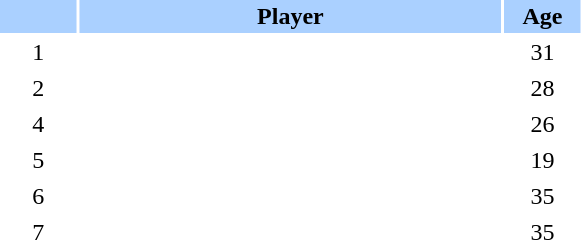<table class="sortable" border="0" cellspacing="2" cellpadding="2">
<tr style="background-color:#AAD0FF">
<th width=8%></th>
<th width=44%>Player</th>
<th width=8%>Age</th>
</tr>
<tr>
<td style="text-align: center;">1</td>
<td></td>
<td style="text-align: center;">31</td>
</tr>
<tr>
<td style="text-align: center;">2</td>
<td></td>
<td style="text-align: center;">28</td>
</tr>
<tr>
<td style="text-align: center;">4</td>
<td></td>
<td style="text-align: center;">26</td>
</tr>
<tr>
<td style="text-align: center;">5</td>
<td></td>
<td style="text-align: center;">19</td>
</tr>
<tr>
<td style="text-align: center;">6</td>
<td></td>
<td style="text-align: center;">35</td>
</tr>
<tr>
<td style="text-align: center;">7</td>
<td></td>
<td style="text-align: center;">35</td>
</tr>
</table>
